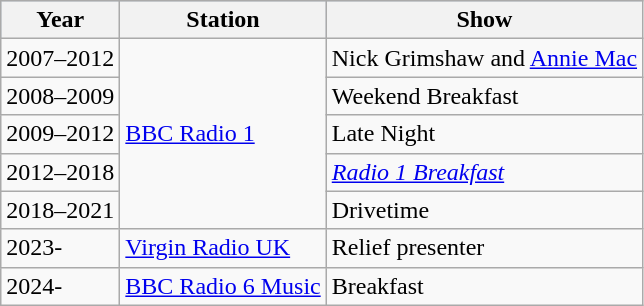<table class="wikitable">
<tr style="background:#b0c4de; text-align:center;">
<th>Year</th>
<th>Station</th>
<th>Show</th>
</tr>
<tr>
<td>2007–2012</td>
<td rowspan=5><a href='#'>BBC Radio 1</a></td>
<td>Nick Grimshaw and <a href='#'>Annie Mac</a></td>
</tr>
<tr>
<td>2008–2009</td>
<td>Weekend Breakfast</td>
</tr>
<tr>
<td>2009–2012</td>
<td>Late Night</td>
</tr>
<tr>
<td>2012–2018</td>
<td><em><a href='#'>Radio 1 Breakfast</a></em></td>
</tr>
<tr>
<td>2018–2021</td>
<td>Drivetime</td>
</tr>
<tr>
<td>2023-</td>
<td><a href='#'>Virgin Radio UK</a></td>
<td>Relief presenter</td>
</tr>
<tr>
<td>2024-</td>
<td><a href='#'>BBC Radio 6 Music</a></td>
<td>Breakfast</td>
</tr>
</table>
